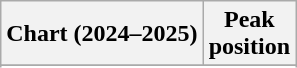<table class="wikitable sortable plainrowheaders" style="text-align:center">
<tr>
<th scope="col">Chart (2024–2025)</th>
<th scope="col">Peak<br>position</th>
</tr>
<tr>
</tr>
<tr>
</tr>
<tr>
</tr>
</table>
